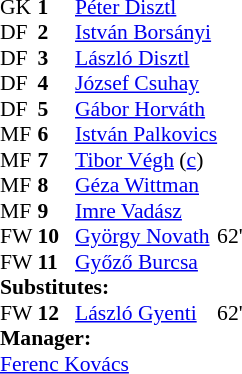<table style="font-size: 90%" cellspacing="0" cellpadding="0">
<tr>
<td colspan="4"></td>
</tr>
<tr>
<th width=25></th>
<th width=25></th>
</tr>
<tr>
<td>GK</td>
<td><strong>1</strong></td>
<td> <a href='#'>Péter Disztl</a></td>
</tr>
<tr>
<td>DF</td>
<td><strong>2</strong></td>
<td> <a href='#'>István Borsányi</a></td>
</tr>
<tr>
<td>DF</td>
<td><strong>3</strong></td>
<td> <a href='#'>László Disztl</a></td>
</tr>
<tr>
<td>DF</td>
<td><strong>4</strong></td>
<td> <a href='#'>József Csuhay</a></td>
</tr>
<tr>
<td>DF</td>
<td><strong>5</strong></td>
<td> <a href='#'>Gábor Horváth</a></td>
</tr>
<tr>
<td>MF</td>
<td><strong>6</strong></td>
<td> <a href='#'>István Palkovics</a></td>
</tr>
<tr>
<td>MF</td>
<td><strong>7</strong></td>
<td> <a href='#'>Tibor Végh</a> (<a href='#'>c</a>)</td>
</tr>
<tr>
<td>MF</td>
<td><strong>8</strong></td>
<td> <a href='#'>Géza Wittman</a></td>
</tr>
<tr>
<td>MF</td>
<td><strong>9</strong></td>
<td> <a href='#'>Imre Vadász</a></td>
</tr>
<tr>
<td>FW</td>
<td><strong>10</strong></td>
<td> <a href='#'>György Novath</a></td>
<td></td>
<td> 62'</td>
</tr>
<tr>
<td>FW</td>
<td><strong>11</strong></td>
<td> <a href='#'>Győző Burcsa</a></td>
</tr>
<tr>
<td colspan=3><strong>Substitutes:</strong></td>
</tr>
<tr>
<td>FW</td>
<td><strong>12</strong></td>
<td> <a href='#'>László Gyenti</a></td>
<td></td>
<td> 62'</td>
</tr>
<tr>
<td colspan=3><strong>Manager:</strong></td>
</tr>
<tr>
<td colspan=4> <a href='#'>Ferenc Kovács</a></td>
</tr>
</table>
